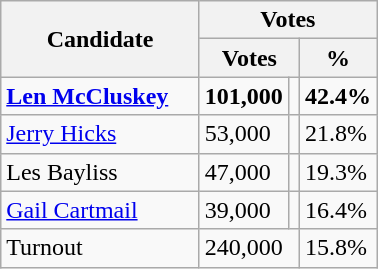<table class="wikitable">
<tr>
<th rowspan="2" width="125">Candidate</th>
<th colspan="3" width="75">Votes</th>
</tr>
<tr>
<th colspan="2">Votes</th>
<th>%</th>
</tr>
<tr>
<td><strong><a href='#'>Len McCluskey</a></strong> </td>
<td><strong>101,000</strong></td>
<td align="center"></td>
<td><strong>42.4%</strong></td>
</tr>
<tr>
<td><a href='#'>Jerry Hicks</a></td>
<td>53,000</td>
<td align="center"></td>
<td>21.8%</td>
</tr>
<tr>
<td>Les Bayliss</td>
<td>47,000</td>
<td align="center"></td>
<td>19.3%</td>
</tr>
<tr>
<td><a href='#'>Gail Cartmail</a></td>
<td>39,000</td>
<td align="center"></td>
<td>16.4%</td>
</tr>
<tr>
<td>Turnout</td>
<td colspan="2">240,000</td>
<td>15.8%</td>
</tr>
</table>
